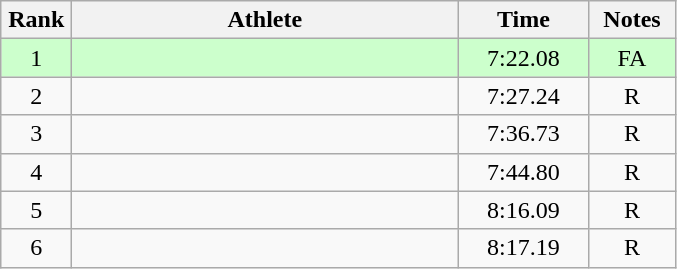<table class=wikitable style="text-align:center">
<tr>
<th width=40>Rank</th>
<th width=250>Athlete</th>
<th width=80>Time</th>
<th width=50>Notes</th>
</tr>
<tr bgcolor="ccffcc">
<td>1</td>
<td align="left"></td>
<td>7:22.08</td>
<td>FA</td>
</tr>
<tr>
<td>2</td>
<td align="left"></td>
<td>7:27.24</td>
<td>R</td>
</tr>
<tr>
<td>3</td>
<td align="left"></td>
<td>7:36.73</td>
<td>R</td>
</tr>
<tr>
<td>4</td>
<td align="left"></td>
<td>7:44.80</td>
<td>R</td>
</tr>
<tr>
<td>5</td>
<td align="left"></td>
<td>8:16.09</td>
<td>R</td>
</tr>
<tr>
<td>6</td>
<td align="left"></td>
<td>8:17.19</td>
<td>R</td>
</tr>
</table>
